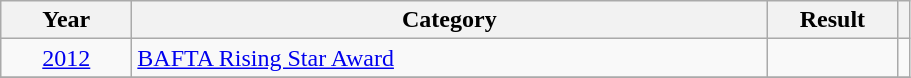<table class=wikitable>
<tr>
<th scope="col" style="width:5em;">Year</th>
<th scope="col" style="width:26em;">Category</th>
<th scope="col" style="width:5em;">Result</th>
<th></th>
</tr>
<tr>
<td style="text-align:center;", scope="row"><a href='#'>2012</a></td>
<td><a href='#'>BAFTA Rising Star Award</a></td>
<td></td>
<td></td>
</tr>
<tr>
</tr>
</table>
